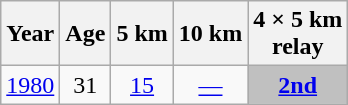<table class="wikitable" style="text-align: center;">
<tr>
<th scope="col">Year</th>
<th scope="col">Age</th>
<th scope="col">5 km</th>
<th scope="col">10 km</th>
<th scope="col">4 × 5 km<br>relay</th>
</tr>
<tr>
<td><a href='#'>1980</a></td>
<td>31</td>
<td><a href='#'>15</a></td>
<td><a href='#'>—</a></td>
<td style="background-color: silver;"><a href='#'><strong>2nd</strong></a></td>
</tr>
</table>
